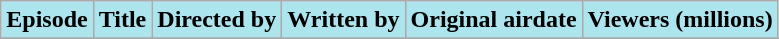<table class="wikitable plainrowheaders">
<tr style="color:black">
<th style="background: #ACE5EE;">Episode</th>
<th style="background: #ACE5EE;">Title</th>
<th style="background: #ACE5EE;">Directed by</th>
<th style="background: #ACE5EE;">Written by</th>
<th style="background: #ACE5EE;">Original airdate</th>
<th style="background: #ACE5EE;">Viewers (millions)</th>
</tr>
<tr>
</tr>
</table>
